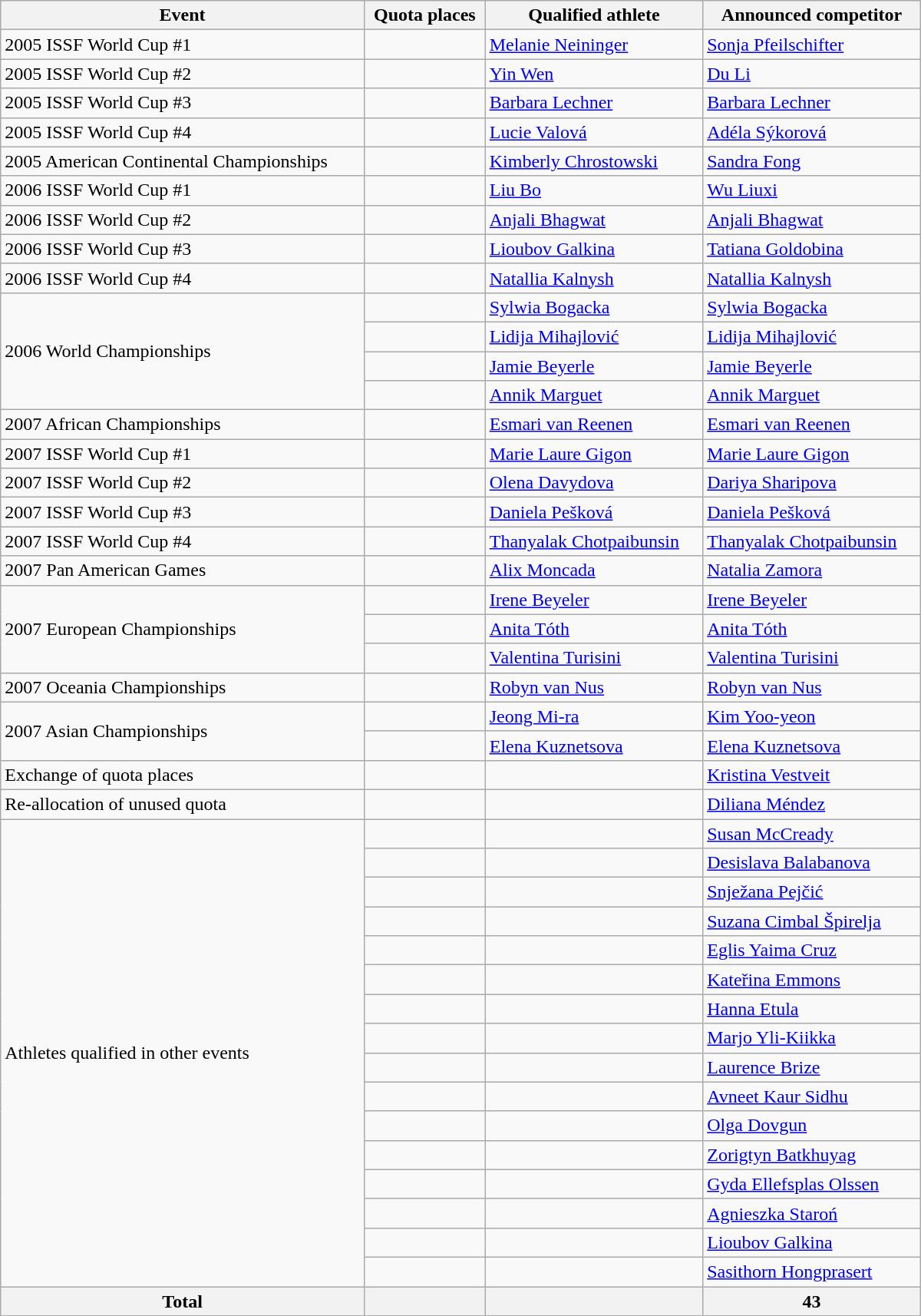<table class=wikitable style="text-align:left" width=800>
<tr>
<th>Event</th>
<th>Quota places</th>
<th>Qualified athlete</th>
<th>Announced competitor</th>
</tr>
<tr>
<td>2005 ISSF World Cup #1</td>
<td></td>
<td><a href='#'>Melanie Neininger</a></td>
<td><a href='#'>Sonja Pfeilschifter</a></td>
</tr>
<tr>
<td>2005 ISSF World Cup #2</td>
<td></td>
<td><a href='#'>Yin Wen</a></td>
<td><a href='#'>Du Li</a></td>
</tr>
<tr>
<td>2005 ISSF World Cup #3</td>
<td></td>
<td><a href='#'>Barbara Lechner</a></td>
<td><a href='#'>Barbara Lechner</a></td>
</tr>
<tr>
<td>2005 ISSF World Cup #4</td>
<td></td>
<td><a href='#'>Lucie Valová</a></td>
<td><a href='#'>Adéla Sýkorová</a></td>
</tr>
<tr>
<td>2005 American Continental Championships</td>
<td></td>
<td><a href='#'>Kimberly Chrostowski</a></td>
<td><a href='#'>Sandra Fong</a></td>
</tr>
<tr>
<td>2006 ISSF World Cup #1</td>
<td></td>
<td><a href='#'>Liu Bo</a></td>
<td><a href='#'>Wu Liuxi</a></td>
</tr>
<tr>
<td>2006 ISSF World Cup #2</td>
<td></td>
<td><a href='#'>Anjali Bhagwat</a></td>
<td><a href='#'>Anjali Bhagwat</a></td>
</tr>
<tr>
<td>2006 ISSF World Cup #3</td>
<td></td>
<td><a href='#'>Lioubov Galkina</a></td>
<td><a href='#'>Tatiana Goldobina</a></td>
</tr>
<tr>
<td>2006 ISSF World Cup #4</td>
<td></td>
<td><a href='#'>Natallia Kalnysh</a></td>
<td><a href='#'>Natallia Kalnysh</a></td>
</tr>
<tr>
<td rowspan="4">2006 World Championships</td>
<td></td>
<td><a href='#'>Sylwia Bogacka</a></td>
<td><a href='#'>Sylwia Bogacka</a></td>
</tr>
<tr>
<td></td>
<td><a href='#'>Lidija Mihajlović</a></td>
<td><a href='#'>Lidija Mihajlović</a></td>
</tr>
<tr>
<td></td>
<td><a href='#'>Jamie Beyerle</a></td>
<td><a href='#'>Jamie Beyerle</a></td>
</tr>
<tr>
<td></td>
<td><a href='#'>Annik Marguet</a></td>
<td><a href='#'>Annik Marguet</a></td>
</tr>
<tr>
<td>2007 African Championships</td>
<td></td>
<td><a href='#'>Esmari van Reenen</a></td>
<td><a href='#'>Esmari van Reenen</a></td>
</tr>
<tr>
<td>2007 ISSF World Cup #1</td>
<td></td>
<td><a href='#'>Marie Laure Gigon</a></td>
<td><a href='#'>Marie Laure Gigon</a></td>
</tr>
<tr>
<td>2007 ISSF World Cup #2</td>
<td></td>
<td><a href='#'>Olena Davydova</a></td>
<td><a href='#'>Dariya Sharipova</a></td>
</tr>
<tr>
<td>2007 ISSF World Cup #3</td>
<td></td>
<td><a href='#'>Daniela Pešková</a></td>
<td><a href='#'>Daniela Pešková</a></td>
</tr>
<tr>
<td>2007 ISSF World Cup #4</td>
<td></td>
<td><a href='#'>Thanyalak Chotpaibunsin</a></td>
<td><a href='#'>Thanyalak Chotpaibunsin</a></td>
</tr>
<tr>
<td>2007 Pan American Games</td>
<td></td>
<td><a href='#'>Alix Moncada</a></td>
<td><a href='#'>Natalia Zamora</a></td>
</tr>
<tr>
<td rowspan="3">2007 European Championships</td>
<td></td>
<td><a href='#'>Irene Beyeler</a></td>
<td><a href='#'>Irene Beyeler</a></td>
</tr>
<tr>
<td></td>
<td><a href='#'>Anita Tóth</a></td>
<td><a href='#'>Anita Tóth</a></td>
</tr>
<tr>
<td></td>
<td><a href='#'>Valentina Turisini</a></td>
<td><a href='#'>Valentina Turisini</a></td>
</tr>
<tr>
<td>2007 Oceania Championships</td>
<td></td>
<td><a href='#'>Robyn van Nus</a></td>
<td><a href='#'>Robyn van Nus</a></td>
</tr>
<tr>
<td rowspan="2">2007 Asian Championships</td>
<td></td>
<td><a href='#'>Jeong Mi-ra</a></td>
<td><a href='#'>Kim Yoo-yeon</a></td>
</tr>
<tr>
<td></td>
<td><a href='#'>Elena Kuznetsova</a></td>
<td><a href='#'>Elena Kuznetsova</a></td>
</tr>
<tr>
<td>Exchange of quota places</td>
<td></td>
<td></td>
<td><a href='#'>Kristina Vestveit</a></td>
</tr>
<tr>
<td>Re-allocation of unused quota</td>
<td></td>
<td></td>
<td><a href='#'>Diliana Méndez</a></td>
</tr>
<tr>
<td rowspan="16">Athletes qualified in other events</td>
<td></td>
<td></td>
<td><a href='#'>Susan McCready</a></td>
</tr>
<tr>
<td></td>
<td></td>
<td><a href='#'>Desislava Balabanova</a></td>
</tr>
<tr>
<td></td>
<td></td>
<td><a href='#'>Snježana Pejčić</a></td>
</tr>
<tr>
<td></td>
<td></td>
<td><a href='#'>Suzana Cimbal Špirelja</a></td>
</tr>
<tr>
<td></td>
<td></td>
<td><a href='#'>Eglis Yaima Cruz</a></td>
</tr>
<tr>
<td></td>
<td></td>
<td><a href='#'>Kateřina Emmons</a></td>
</tr>
<tr>
<td></td>
<td></td>
<td><a href='#'>Hanna Etula</a></td>
</tr>
<tr>
<td></td>
<td></td>
<td><a href='#'>Marjo Yli-Kiikka</a></td>
</tr>
<tr>
<td></td>
<td></td>
<td><a href='#'>Laurence Brize</a></td>
</tr>
<tr>
<td></td>
<td></td>
<td><a href='#'>Avneet Kaur Sidhu</a></td>
</tr>
<tr>
<td></td>
<td></td>
<td><a href='#'>Olga Dovgun</a></td>
</tr>
<tr>
<td></td>
<td></td>
<td><a href='#'>Zorigtyn Batkhuyag</a></td>
</tr>
<tr>
<td></td>
<td></td>
<td><a href='#'>Gyda Ellefsplas Olssen</a></td>
</tr>
<tr>
<td></td>
<td></td>
<td><a href='#'>Agnieszka Staroń</a></td>
</tr>
<tr>
<td></td>
<td></td>
<td><a href='#'>Lioubov Galkina</a></td>
</tr>
<tr>
<td></td>
<td></td>
<td><a href='#'>Sasithorn Hongprasert</a></td>
</tr>
<tr>
<th>Total</th>
<th></th>
<th></th>
<th>43</th>
</tr>
</table>
